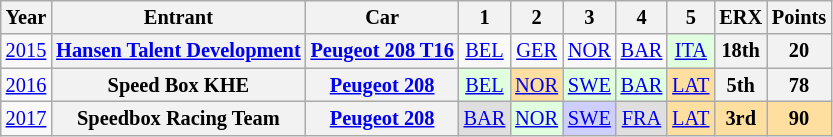<table class="wikitable" border="1" style="text-align:center; font-size:85%;">
<tr valign="top">
<th>Year</th>
<th>Entrant</th>
<th>Car</th>
<th>1</th>
<th>2</th>
<th>3</th>
<th>4</th>
<th>5</th>
<th>ERX</th>
<th>Points</th>
</tr>
<tr>
<td><a href='#'>2015</a></td>
<th nowrap><a href='#'>Hansen Talent Development</a></th>
<th nowrap><a href='#'>Peugeot 208 T16</a></th>
<td><a href='#'>BEL</a></td>
<td><a href='#'>GER</a></td>
<td><a href='#'>NOR</a></td>
<td><a href='#'>BAR</a></td>
<td style="background:#DFFFDF;"><a href='#'>ITA</a><br></td>
<th>18th</th>
<th>20</th>
</tr>
<tr>
<td><a href='#'>2016</a></td>
<th nowrap>Speed Box KHE</th>
<th nowrap><a href='#'>Peugeot 208</a></th>
<td style="background:#DFFFDF;"><a href='#'>BEL</a><br></td>
<td style="background:#FFDF9F;"><a href='#'>NOR</a><br></td>
<td style="background:#DFFFDF;"><a href='#'>SWE</a><br></td>
<td style="background:#DFFFDF;"><a href='#'>BAR</a><br></td>
<td style="background:#FFDF9F;"><a href='#'>LAT</a><br></td>
<th>5th</th>
<th>78</th>
</tr>
<tr>
<td><a href='#'>2017</a></td>
<th nowrap>Speedbox Racing Team</th>
<th nowrap><a href='#'>Peugeot 208</a></th>
<td style="background:#DFDFDF;"><a href='#'>BAR</a><br></td>
<td style="background:#DFFFDF;"><a href='#'>NOR</a><br></td>
<td style="background:#CFCFFF;"><a href='#'>SWE</a><br></td>
<td style="background:#DFDFDF;"><a href='#'>FRA</a><br></td>
<td style="background:#FFDF9F;"><a href='#'>LAT</a><br></td>
<th style="background:#FFDF9F;">3rd</th>
<th style="background:#FFDF9F;">90</th>
</tr>
</table>
